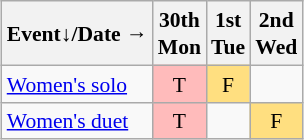<table class="wikitable" style="margin:0.5em auto; font-size:90%; line-height:1.25em; text-align:center;">
<tr>
<th>Event↓/Date →</th>
<th>30th<br>Mon</th>
<th>1st<br>Tue</th>
<th>2nd<br>Wed</th>
</tr>
<tr>
<td align="left"><a href='#'>Women's solo</a></td>
<td bgcolor="#FFBBBB">T</td>
<td bgcolor="#FFDF80">F</td>
<td></td>
</tr>
<tr>
<td align="left"><a href='#'>Women's duet</a></td>
<td bgcolor="#FFBBBB">T</td>
<td></td>
<td bgcolor="#FFDF80">F</td>
</tr>
</table>
